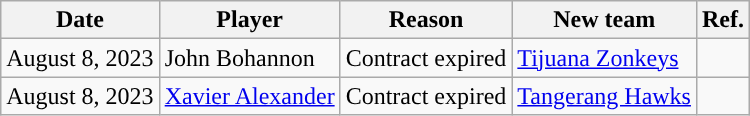<table class="wikitable">
<tr>
<th>Date</th>
<th>Player</th>
<th>Reason</th>
<th>New team</th>
<th>Ref.</th>
</tr>
<tr>
<td>August 8, 2023</td>
<td>John Bohannon</td>
<td>Contract expired</td>
<td> <a href='#'>Tijuana Zonkeys</a></td>
<td></td>
</tr>
<tr>
<td>August 8, 2023</td>
<td><a href='#'>Xavier Alexander</a></td>
<td>Contract expired</td>
<td> <a href='#'>Tangerang Hawks</a></td>
<td></td>
</tr>
</table>
